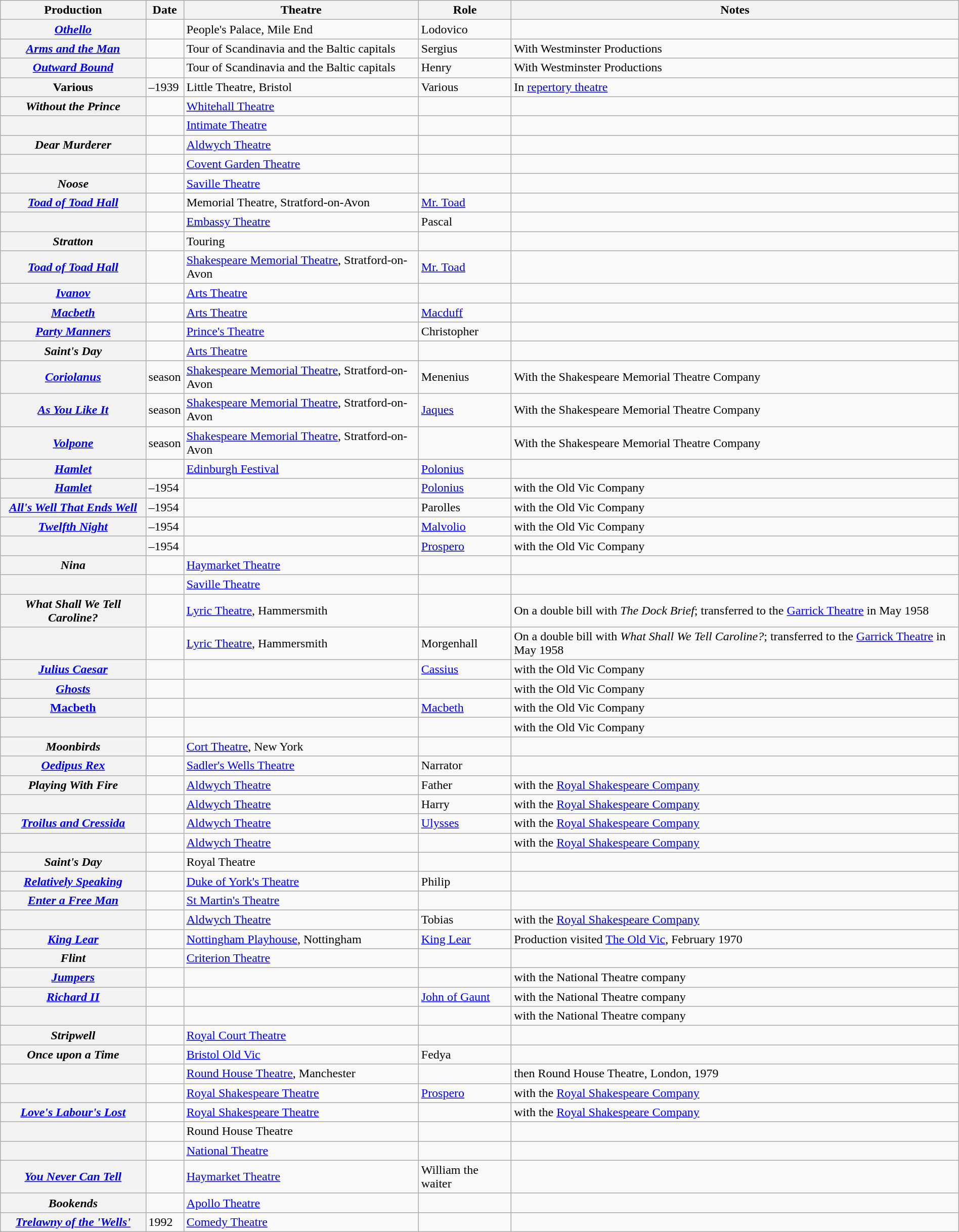<table class="wikitable plainrowheaders sortable" style="margin-right: 0;">
<tr>
<th scope="col">Production</th>
<th scope="col">Date</th>
<th scope="col">Theatre</th>
<th scope="col">Role</th>
<th scope="col" class="unsortable">Notes</th>
</tr>
<tr>
<th scope="row"><em><a href='#'>Othello</a></em></th>
<td></td>
<td>People's Palace, Mile End</td>
<td>Lodovico</td>
<td></td>
</tr>
<tr>
<th scope="row"><em><a href='#'>Arms and the Man</a></em></th>
<td></td>
<td>Tour of Scandinavia and the Baltic capitals</td>
<td>Sergius</td>
<td>With Westminster Productions</td>
</tr>
<tr>
<th scope="row"><em><a href='#'>Outward Bound</a></em></th>
<td></td>
<td>Tour of Scandinavia and the Baltic capitals</td>
<td>Henry</td>
<td>With Westminster Productions</td>
</tr>
<tr>
<th scope="row">Various</th>
<td>–1939</td>
<td>Little Theatre, Bristol</td>
<td>Various</td>
<td>In <a href='#'>repertory theatre</a></td>
</tr>
<tr>
<th scope="row"><em>Without the Prince</em></th>
<td></td>
<td><a href='#'>Whitehall Theatre</a></td>
<td></td>
<td></td>
</tr>
<tr>
<th scope="row"></th>
<td></td>
<td><a href='#'>Intimate Theatre</a></td>
<td></td>
<td></td>
</tr>
<tr>
<th scope="row"><em>Dear Murderer</em></th>
<td></td>
<td><a href='#'>Aldwych Theatre</a></td>
<td></td>
<td></td>
</tr>
<tr>
<th scope="row"></th>
<td></td>
<td><a href='#'>Covent Garden Theatre</a></td>
<td></td>
<td></td>
</tr>
<tr>
<th scope="row"><em>Noose</em></th>
<td></td>
<td><a href='#'>Saville Theatre</a></td>
<td></td>
<td></td>
</tr>
<tr>
<th scope="row"><em><a href='#'>Toad of Toad Hall</a></em></th>
<td></td>
<td>Memorial Theatre, Stratford-on-Avon</td>
<td><a href='#'>Mr. Toad</a></td>
<td></td>
</tr>
<tr>
<th scope="row"></th>
<td></td>
<td><a href='#'>Embassy Theatre</a></td>
<td>Pascal</td>
<td></td>
</tr>
<tr>
<th scope="row"><em>Stratton</em></th>
<td></td>
<td>Touring</td>
<td></td>
<td></td>
</tr>
<tr>
<th scope="row"><em><a href='#'>Toad of Toad Hall</a></em></th>
<td></td>
<td><a href='#'>Shakespeare Memorial Theatre</a>, Stratford-on-Avon</td>
<td><a href='#'>Mr. Toad</a></td>
<td></td>
</tr>
<tr>
<th scope="row"><em><a href='#'>Ivanov</a></em></th>
<td></td>
<td><a href='#'>Arts Theatre</a></td>
<td></td>
<td></td>
</tr>
<tr>
<th scope="row"><em><a href='#'>Macbeth</a></em></th>
<td></td>
<td><a href='#'>Arts Theatre</a></td>
<td><a href='#'>Macduff</a></td>
<td></td>
</tr>
<tr>
<th scope="row"><em><a href='#'>Party Manners</a></em></th>
<td></td>
<td><a href='#'>Prince's Theatre</a></td>
<td>Christopher</td>
<td></td>
</tr>
<tr>
<th scope="row"><em>Saint's Day</em></th>
<td></td>
<td><a href='#'>Arts Theatre</a></td>
<td></td>
<td></td>
</tr>
<tr>
<th scope="row"><em><a href='#'>Coriolanus</a></em></th>
<td> season</td>
<td><a href='#'>Shakespeare Memorial Theatre</a>, Stratford-on-Avon</td>
<td>Menenius</td>
<td>With the Shakespeare Memorial Theatre Company</td>
</tr>
<tr>
<th scope="row"><em><a href='#'>As You Like It</a></em></th>
<td> season</td>
<td><a href='#'>Shakespeare Memorial Theatre</a>, Stratford-on-Avon</td>
<td><a href='#'>Jaques</a></td>
<td>With the Shakespeare Memorial Theatre Company</td>
</tr>
<tr>
<th scope="row"><em><a href='#'>Volpone</a></em></th>
<td> season</td>
<td><a href='#'>Shakespeare Memorial Theatre</a>, Stratford-on-Avon</td>
<td></td>
<td>With the Shakespeare Memorial Theatre Company</td>
</tr>
<tr>
<th scope="row"><em><a href='#'>Hamlet</a></em></th>
<td></td>
<td><a href='#'>Edinburgh Festival</a></td>
<td><a href='#'>Polonius</a></td>
<td></td>
</tr>
<tr>
<th scope="row"><em><a href='#'>Hamlet</a></em></th>
<td>–1954</td>
<td></td>
<td><a href='#'>Polonius</a></td>
<td>with the Old Vic Company</td>
</tr>
<tr>
<th scope="row"><em><a href='#'>All's Well That Ends Well</a></em></th>
<td>–1954</td>
<td></td>
<td>Parolles</td>
<td>with the Old Vic Company</td>
</tr>
<tr>
<th scope="row"><em><a href='#'>Twelfth Night</a></em></th>
<td>–1954</td>
<td></td>
<td><a href='#'>Malvolio</a></td>
<td>with the Old Vic Company</td>
</tr>
<tr>
<th scope="row"><em></em></th>
<td>–1954</td>
<td></td>
<td><a href='#'>Prospero</a></td>
<td>with the Old Vic Company</td>
</tr>
<tr>
<th scope="row"><em>Nina</em></th>
<td></td>
<td><a href='#'>Haymarket Theatre</a></td>
<td></td>
<td></td>
</tr>
<tr>
<th scope="row"></th>
<td></td>
<td><a href='#'>Saville Theatre</a></td>
<td></td>
<td></td>
</tr>
<tr>
<th scope="row"><em>What Shall We Tell Caroline?</em></th>
<td></td>
<td><a href='#'>Lyric Theatre</a>, Hammersmith</td>
<td></td>
<td>On a double bill with <em>The Dock Brief</em>; transferred to the <a href='#'>Garrick Theatre</a> in May 1958</td>
</tr>
<tr>
<th scope="row"><em></em></th>
<td></td>
<td><a href='#'>Lyric Theatre</a>, Hammersmith</td>
<td>Morgenhall</td>
<td>On a double bill with <em>What Shall We Tell Caroline?</em>; transferred to the <a href='#'>Garrick Theatre</a> in May 1958</td>
</tr>
<tr>
<th scope="row"><em><a href='#'>Julius Caesar</a></em></th>
<td></td>
<td></td>
<td><a href='#'>Cassius</a></td>
<td>with the Old Vic Company</td>
</tr>
<tr>
<th scope="row"><em><a href='#'>Ghosts</a></em></th>
<td></td>
<td></td>
<td></td>
<td>with the Old Vic Company</td>
</tr>
<tr>
<th scope="row"><a href='#'>Macbeth</a></th>
<td></td>
<td></td>
<td><a href='#'>Macbeth</a></td>
<td>with the Old Vic Company</td>
</tr>
<tr>
<th scope="row"></th>
<td></td>
<td></td>
<td></td>
<td>with the Old Vic Company</td>
</tr>
<tr>
<th scope="row"><em>Moonbirds</em></th>
<td></td>
<td><a href='#'>Cort Theatre</a>, New York</td>
<td></td>
<td></td>
</tr>
<tr>
<th scope="row"><em><a href='#'>Oedipus Rex</a></em></th>
<td></td>
<td><a href='#'>Sadler's Wells Theatre</a></td>
<td>Narrator</td>
<td></td>
</tr>
<tr>
<th scope="row"><em>Playing With Fire</em></th>
<td></td>
<td><a href='#'>Aldwych Theatre</a></td>
<td>Father</td>
<td>with the <a href='#'>Royal Shakespeare Company</a></td>
</tr>
<tr>
<th scope="row"></th>
<td></td>
<td><a href='#'>Aldwych Theatre</a></td>
<td>Harry</td>
<td>with the <a href='#'>Royal Shakespeare Company</a></td>
</tr>
<tr>
<th scope="row"><em><a href='#'>Troilus and Cressida</a></em></th>
<td></td>
<td><a href='#'>Aldwych Theatre</a></td>
<td><a href='#'>Ulysses</a></td>
<td>with the <a href='#'>Royal Shakespeare Company</a></td>
</tr>
<tr>
<th scope="row"></th>
<td></td>
<td><a href='#'>Aldwych Theatre</a></td>
<td></td>
<td>with the <a href='#'>Royal Shakespeare Company</a></td>
</tr>
<tr>
<th scope="row"><em>Saint's Day</em></th>
<td></td>
<td>Royal Theatre</td>
<td></td>
<td></td>
</tr>
<tr>
<th scope="row"><em><a href='#'>Relatively Speaking</a></em></th>
<td></td>
<td><a href='#'>Duke of York's Theatre</a></td>
<td>Philip</td>
<td></td>
</tr>
<tr>
<th scope="row"><em><a href='#'>Enter a Free Man</a></em></th>
<td></td>
<td><a href='#'>St Martin's Theatre</a></td>
<td></td>
<td></td>
</tr>
<tr>
<th scope="row"></th>
<td></td>
<td><a href='#'>Aldwych Theatre</a></td>
<td>Tobias</td>
<td>with the <a href='#'>Royal Shakespeare Company</a></td>
</tr>
<tr>
<th scope="row"><em><a href='#'>King Lear</a></em></th>
<td></td>
<td><a href='#'>Nottingham Playhouse</a>, Nottingham</td>
<td><a href='#'>King Lear</a></td>
<td>Production visited <a href='#'>The Old Vic</a>, February 1970</td>
</tr>
<tr>
<th scope="row"><em>Flint</em></th>
<td></td>
<td><a href='#'>Criterion Theatre</a></td>
<td></td>
<td></td>
</tr>
<tr>
<th scope="row"><em><a href='#'>Jumpers</a></em></th>
<td></td>
<td></td>
<td></td>
<td>with the National Theatre company</td>
</tr>
<tr>
<th scope="row"><em><a href='#'>Richard II</a></em></th>
<td></td>
<td></td>
<td><a href='#'>John of Gaunt</a></td>
<td>with the National Theatre company</td>
</tr>
<tr>
<th scope="row"></th>
<td></td>
<td></td>
<td></td>
<td>with the National Theatre company</td>
</tr>
<tr>
<th scope="row"><em>Stripwell</em></th>
<td></td>
<td><a href='#'>Royal Court Theatre</a></td>
<td></td>
<td></td>
</tr>
<tr>
<th scope="row"><em>Once upon a Time</em></th>
<td></td>
<td><a href='#'>Bristol Old Vic</a></td>
<td>Fedya</td>
<td></td>
</tr>
<tr>
<th scope="row"></th>
<td></td>
<td><a href='#'>Round House Theatre</a>, Manchester</td>
<td></td>
<td>then Round House Theatre, London, 1979</td>
</tr>
<tr>
<th scope="row"></th>
<td></td>
<td><a href='#'>Royal Shakespeare Theatre</a></td>
<td><a href='#'>Prospero</a></td>
<td>with the <a href='#'>Royal Shakespeare Company</a></td>
</tr>
<tr>
<th scope="row"><em><a href='#'>Love's Labour's Lost</a></em></th>
<td></td>
<td><a href='#'>Royal Shakespeare Theatre</a></td>
<td></td>
<td>with the <a href='#'>Royal Shakespeare Company</a></td>
</tr>
<tr>
<th scope="row"></th>
<td></td>
<td>Round House Theatre</td>
<td></td>
<td></td>
</tr>
<tr>
<th scope="row"></th>
<td></td>
<td><a href='#'>National Theatre</a></td>
<td></td>
<td></td>
</tr>
<tr>
<th scope="row"><em><a href='#'>You Never Can Tell</a></em></th>
<td></td>
<td><a href='#'>Haymarket Theatre</a></td>
<td>William the waiter</td>
<td></td>
</tr>
<tr>
<th scope="row"><em>Bookends</em></th>
<td></td>
<td><a href='#'>Apollo Theatre</a></td>
<td></td>
<td></td>
</tr>
<tr>
<th scope="row"><em><a href='#'>Trelawny of the 'Wells'</a></em></th>
<td>1992</td>
<td><a href='#'>Comedy Theatre</a></td>
<td></td>
<td></td>
</tr>
</table>
